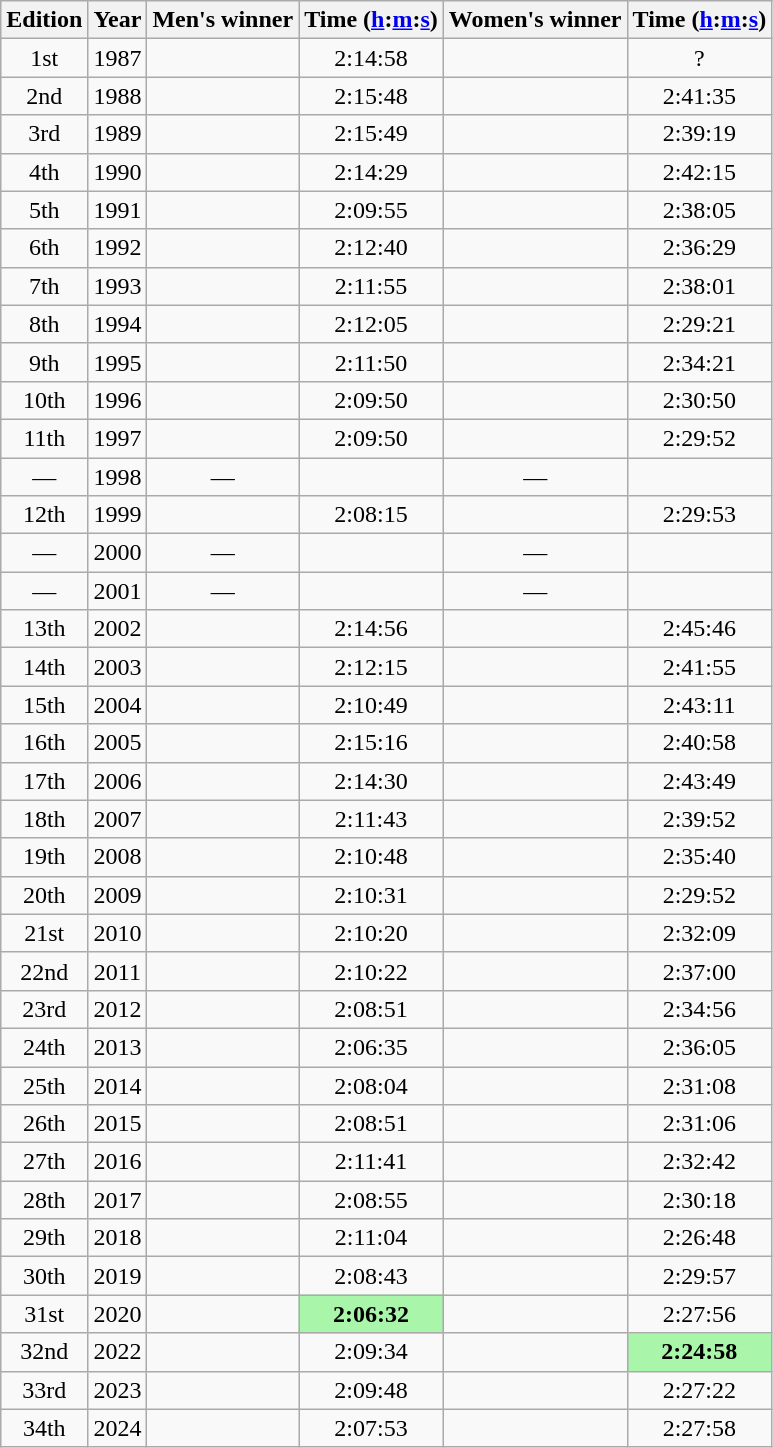<table class="wikitable sortable" style="text-align:center">
<tr>
<th class=unsortable>Edition</th>
<th>Year</th>
<th class=unsortable>Men's winner</th>
<th>Time (<a href='#'>h</a>:<a href='#'>m</a>:<a href='#'>s</a>)</th>
<th class=unsortable>Women's winner</th>
<th>Time (<a href='#'>h</a>:<a href='#'>m</a>:<a href='#'>s</a>)</th>
</tr>
<tr>
<td>1st</td>
<td>1987</td>
<td align=left></td>
<td>2:14:58</td>
<td align=left></td>
<td>?</td>
</tr>
<tr>
<td>2nd</td>
<td>1988</td>
<td align=left></td>
<td>2:15:48</td>
<td align=left></td>
<td>2:41:35</td>
</tr>
<tr>
<td>3rd</td>
<td>1989</td>
<td align=left></td>
<td>2:15:49</td>
<td align=left></td>
<td>2:39:19</td>
</tr>
<tr>
<td>4th</td>
<td>1990</td>
<td align=left></td>
<td>2:14:29</td>
<td align=left></td>
<td>2:42:15</td>
</tr>
<tr>
<td>5th</td>
<td>1991</td>
<td align=left></td>
<td>2:09:55</td>
<td align=left></td>
<td>2:38:05</td>
</tr>
<tr>
<td>6th</td>
<td>1992</td>
<td align=left></td>
<td>2:12:40</td>
<td align=left></td>
<td>2:36:29</td>
</tr>
<tr>
<td>7th</td>
<td>1993</td>
<td align=left></td>
<td>2:11:55</td>
<td align=left></td>
<td>2:38:01</td>
</tr>
<tr>
<td>8th</td>
<td>1994</td>
<td align=left></td>
<td>2:12:05</td>
<td align=left></td>
<td>2:29:21</td>
</tr>
<tr>
<td>9th</td>
<td>1995</td>
<td align=left></td>
<td>2:11:50</td>
<td align=left></td>
<td>2:34:21</td>
</tr>
<tr>
<td>10th</td>
<td>1996</td>
<td align=left></td>
<td>2:09:50</td>
<td align=left></td>
<td>2:30:50</td>
</tr>
<tr>
<td>11th</td>
<td>1997</td>
<td align=left></td>
<td>2:09:50</td>
<td align=left></td>
<td>2:29:52</td>
</tr>
<tr>
<td>—</td>
<td>1998</td>
<td>—</td>
<td></td>
<td>—</td>
<td></td>
</tr>
<tr>
<td>12th</td>
<td>1999</td>
<td align=left></td>
<td>2:08:15</td>
<td align=left></td>
<td>2:29:53</td>
</tr>
<tr>
<td>—</td>
<td>2000</td>
<td>—</td>
<td></td>
<td>—</td>
<td></td>
</tr>
<tr>
<td>—</td>
<td>2001</td>
<td>—</td>
<td></td>
<td>—</td>
<td></td>
</tr>
<tr>
<td>13th</td>
<td>2002</td>
<td align=left></td>
<td>2:14:56</td>
<td align=left></td>
<td>2:45:46</td>
</tr>
<tr>
<td>14th</td>
<td>2003</td>
<td align=left></td>
<td>2:12:15</td>
<td align=left></td>
<td>2:41:55</td>
</tr>
<tr>
<td>15th</td>
<td>2004</td>
<td align=left></td>
<td>2:10:49</td>
<td align=left></td>
<td>2:43:11</td>
</tr>
<tr>
<td>16th</td>
<td>2005</td>
<td align=left></td>
<td>2:15:16</td>
<td align=left></td>
<td>2:40:58</td>
</tr>
<tr>
<td>17th</td>
<td>2006</td>
<td align=left></td>
<td>2:14:30</td>
<td align=left></td>
<td>2:43:49</td>
</tr>
<tr>
<td>18th</td>
<td>2007</td>
<td align=left></td>
<td>2:11:43</td>
<td align=left></td>
<td>2:39:52</td>
</tr>
<tr>
<td>19th</td>
<td>2008</td>
<td align=left></td>
<td>2:10:48</td>
<td align=left></td>
<td>2:35:40</td>
</tr>
<tr>
<td>20th</td>
<td>2009</td>
<td align=left></td>
<td>2:10:31</td>
<td align=left></td>
<td>2:29:52</td>
</tr>
<tr>
<td>21st</td>
<td>2010</td>
<td align=left></td>
<td>2:10:20</td>
<td align=left></td>
<td>2:32:09</td>
</tr>
<tr>
<td>22nd</td>
<td>2011</td>
<td align=left></td>
<td>2:10:22</td>
<td align=left></td>
<td>2:37:00</td>
</tr>
<tr>
<td>23rd</td>
<td>2012</td>
<td align=left></td>
<td>2:08:51</td>
<td align=left></td>
<td>2:34:56</td>
</tr>
<tr>
<td>24th</td>
<td>2013</td>
<td align=left></td>
<td>2:06:35</td>
<td align=left></td>
<td>2:36:05</td>
</tr>
<tr>
<td>25th</td>
<td>2014</td>
<td align=left></td>
<td>2:08:04</td>
<td align=left></td>
<td>2:31:08</td>
</tr>
<tr>
<td>26th</td>
<td>2015</td>
<td align=left></td>
<td>2:08:51</td>
<td align=left></td>
<td>2:31:06</td>
</tr>
<tr>
<td>27th</td>
<td>2016</td>
<td align=left></td>
<td>2:11:41</td>
<td align=left></td>
<td>2:32:42</td>
</tr>
<tr>
<td>28th</td>
<td>2017</td>
<td align=left></td>
<td>2:08:55</td>
<td align=left></td>
<td>2:30:18</td>
</tr>
<tr>
<td>29th</td>
<td>2018</td>
<td align=left></td>
<td>2:11:04</td>
<td align=left></td>
<td>2:26:48</td>
</tr>
<tr>
<td>30th</td>
<td>2019</td>
<td align=left></td>
<td>2:08:43</td>
<td align=left></td>
<td>2:29:57</td>
</tr>
<tr>
<td>31st</td>
<td>2020</td>
<td align=left></td>
<td bgcolor=#A9F5A9><strong>2:06:32</strong></td>
<td align=left></td>
<td>2:27:56</td>
</tr>
<tr>
<td>32nd</td>
<td>2022</td>
<td align=left></td>
<td>2:09:34</td>
<td align=left></td>
<td bgcolor=#A9F5A9><strong>2:24:58</strong></td>
</tr>
<tr>
<td>33rd</td>
<td>2023</td>
<td align=left></td>
<td>2:09:48</td>
<td align=left></td>
<td>2:27:22</td>
</tr>
<tr>
<td>34th</td>
<td>2024</td>
<td align=left></td>
<td>2:07:53</td>
<td align=left></td>
<td>2:27:58</td>
</tr>
</table>
